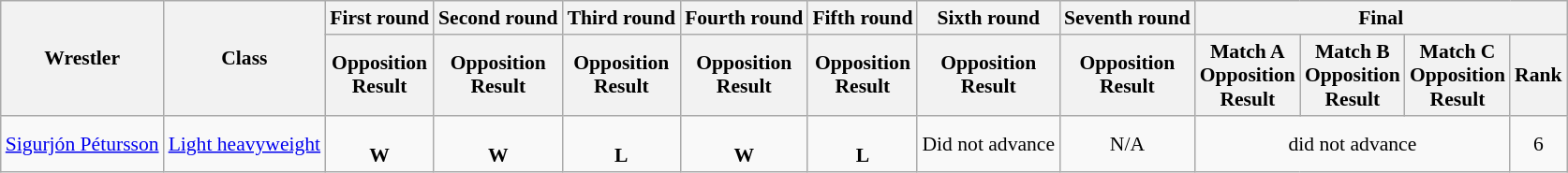<table class=wikitable style="font-size:90%">
<tr>
<th rowspan="2">Wrestler</th>
<th rowspan="2">Class</th>
<th>First round</th>
<th>Second round</th>
<th>Third round</th>
<th>Fourth round</th>
<th>Fifth round</th>
<th>Sixth round</th>
<th>Seventh round</th>
<th colspan="4">Final</th>
</tr>
<tr>
<th>Opposition<br>Result</th>
<th>Opposition<br>Result</th>
<th>Opposition<br>Result</th>
<th>Opposition<br>Result</th>
<th>Opposition<br>Result</th>
<th>Opposition<br>Result</th>
<th>Opposition<br>Result</th>
<th>Match A<br>Opposition<br>Result</th>
<th>Match B<br>Opposition<br>Result</th>
<th>Match C<br>Opposition<br>Result</th>
<th>Rank</th>
</tr>
<tr>
<td><a href='#'>Sigurjón Pétursson</a></td>
<td><a href='#'>Light heavyweight</a></td>
<td align=center> <br> <strong>W</strong></td>
<td align=center> <br> <strong>W</strong></td>
<td align=center> <br> <strong>L</strong></td>
<td align=center> <br> <strong>W</strong></td>
<td align=center> <br> <strong>L</strong></td>
<td align=center>Did not advance</td>
<td align=center>N/A</td>
<td align=center colspan=3>did not advance</td>
<td align=center>6</td>
</tr>
</table>
